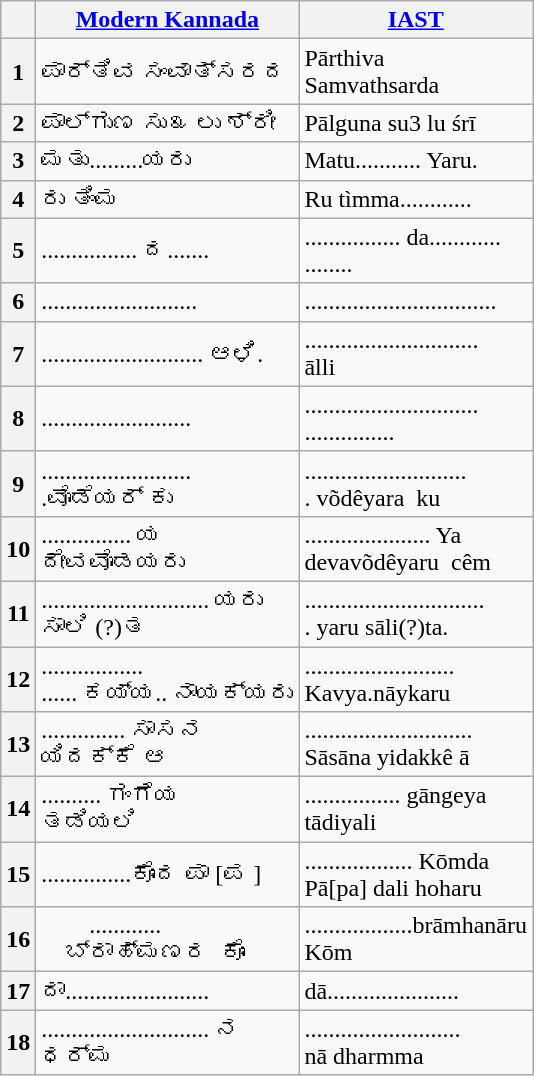<table class="wikitable">
<tr>
<th></th>
<th><a href='#'>Modern Kannada</a></th>
<th><a href='#'>IAST</a></th>
</tr>
<tr>
<th>1</th>
<td>ಪಾರ್ತಿವ ಸಂವಾತ್ಸರದ</td>
<td>Pārthiva<br>Samvathsarda</td>
</tr>
<tr>
<th>2</th>
<td>ಪಾಲ್ಗುಣ ಸು೩ ಲು ಶ್ರೀ</td>
<td>Pālguna su3 lu śrī</td>
</tr>
<tr>
<th>3</th>
<td>ಮತು.........ಯರು</td>
<td>Matu........... Yaru.</td>
</tr>
<tr>
<th>4</th>
<td>ರು ತಿಂಮ</td>
<td>Ru tìmma............</td>
</tr>
<tr>
<th>5</th>
<td>................ ದ.......</td>
<td>................ da............<br>........</td>
</tr>
<tr>
<th>6</th>
<td>..........................</td>
<td>................................</td>
</tr>
<tr>
<th>7</th>
<td>........................... ಆಳಿ.</td>
<td>.............................<br>ālli</td>
</tr>
<tr>
<th>8</th>
<td>.........................</td>
<td>.............................<br>...............</td>
</tr>
<tr>
<th>9</th>
<td>.........................<br>.ವೊಡೆಯರ್ ಕು</td>
<td>...........................<br>. võdêyara  ku</td>
</tr>
<tr>
<th>10</th>
<td>............... ಯ<br>ದೇವವೊಡಯರು</td>
<td>..................... Ya<br>devavõdêyaru  cêm</td>
</tr>
<tr>
<th>11</th>
<td>............................ ಯರು<br>ಸಾಲಿ (?)ತ</td>
<td>..............................<br>. yaru sāli(?)ta.</td>
</tr>
<tr>
<th>12</th>
<td>.................<br>...... ಕಯ್ಯ.. ನಾಯಕ್ಯರು</td>
<td>.........................<br>Kavya.nāykaru</td>
</tr>
<tr>
<th>13</th>
<td>.............. ಸಾಸನ<br>ಯಿದಕ್ಕೆ ಆ</td>
<td>............................<br>Sāsāna yidakkê ā</td>
</tr>
<tr>
<th>14</th>
<td>.......... ಗಂಗೆಯ<br>ತಡಿಯಲಿ</td>
<td>................ gāngeya<br>tādiyali</td>
</tr>
<tr>
<th>15</th>
<td>...............ಕೊಂದ ಪಾ [ಪ ]</td>
<td>.................. Kōmda<br>Pā[pa] dali hoharu</td>
</tr>
<tr>
<th>16</th>
<td>        ............<br>    ಬ್ರಾಹ್ಮಣರ  ಕೊಂ</td>
<td>..................brāmhanāru<br>Kōm</td>
</tr>
<tr>
<th>17</th>
<td>ದಾ........................</td>
<td>dā......................</td>
</tr>
<tr>
<th>18</th>
<td>............................ ನ<br>ಧರ್ಮ</td>
<td>..........................<br>nā dharmma</td>
</tr>
</table>
